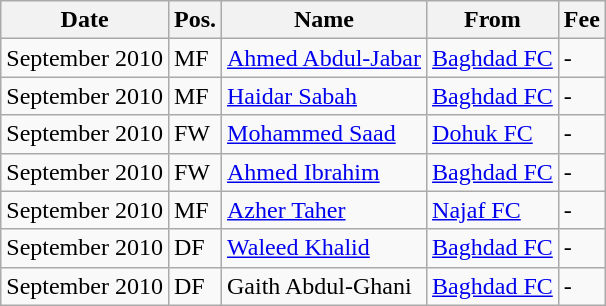<table class="wikitable">
<tr>
<th>Date</th>
<th>Pos.</th>
<th>Name</th>
<th>From</th>
<th>Fee</th>
</tr>
<tr>
<td>September 2010</td>
<td>MF</td>
<td> <a href='#'>Ahmed Abdul-Jabar</a></td>
<td> <a href='#'>Baghdad FC</a></td>
<td>-</td>
</tr>
<tr>
<td>September 2010</td>
<td>MF</td>
<td> <a href='#'>Haidar Sabah</a></td>
<td> <a href='#'>Baghdad FC</a></td>
<td>-</td>
</tr>
<tr>
<td>September 2010</td>
<td>FW</td>
<td> <a href='#'>Mohammed Saad</a></td>
<td> <a href='#'>Dohuk FC</a></td>
<td>-</td>
</tr>
<tr>
<td>September 2010</td>
<td>FW</td>
<td> <a href='#'>Ahmed Ibrahim</a></td>
<td> <a href='#'>Baghdad FC</a></td>
<td>-</td>
</tr>
<tr>
<td>September 2010</td>
<td>MF</td>
<td> <a href='#'>Azher Taher</a></td>
<td> <a href='#'>Najaf FC</a></td>
<td>-</td>
</tr>
<tr>
<td>September 2010</td>
<td>DF</td>
<td> <a href='#'>Waleed Khalid</a></td>
<td> <a href='#'>Baghdad FC</a></td>
<td>-</td>
</tr>
<tr>
<td>September 2010</td>
<td>DF</td>
<td> Gaith Abdul-Ghani</td>
<td> <a href='#'>Baghdad FC</a></td>
<td>-</td>
</tr>
</table>
